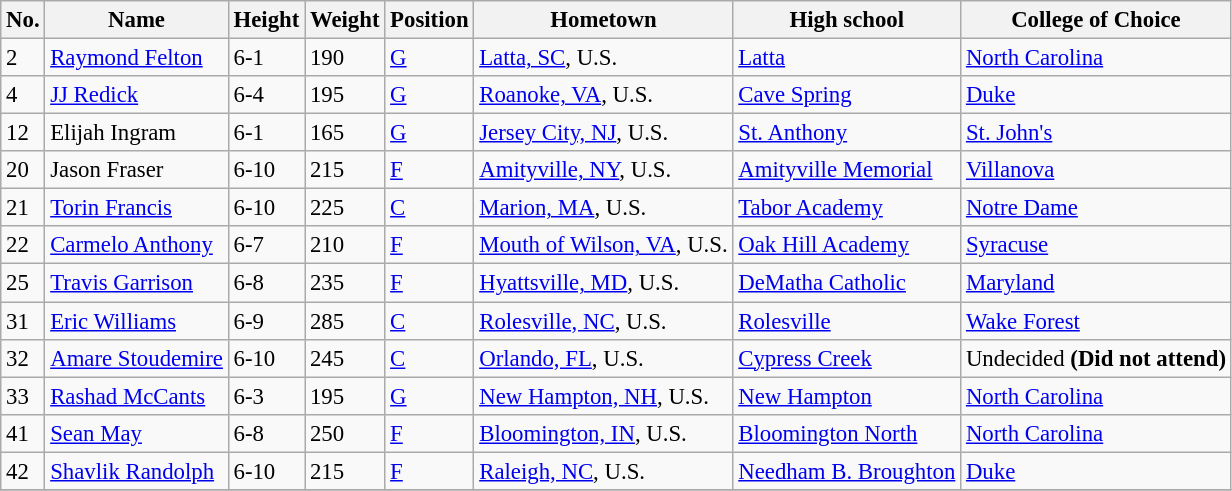<table class="wikitable sortable" style="font-size: 95%;">
<tr>
<th>No.</th>
<th>Name</th>
<th>Height</th>
<th>Weight</th>
<th>Position</th>
<th>Hometown</th>
<th>High school</th>
<th>College of Choice</th>
</tr>
<tr>
<td>2</td>
<td><a href='#'>Raymond Felton</a></td>
<td>6-1</td>
<td>190</td>
<td><a href='#'>G</a></td>
<td><a href='#'>Latta, SC</a>, U.S.</td>
<td><a href='#'>Latta</a></td>
<td><a href='#'>North Carolina</a></td>
</tr>
<tr>
<td>4</td>
<td><a href='#'>JJ Redick</a></td>
<td>6-4</td>
<td>195</td>
<td><a href='#'>G</a></td>
<td><a href='#'>Roanoke, VA</a>, U.S.</td>
<td><a href='#'>Cave Spring</a></td>
<td><a href='#'>Duke</a></td>
</tr>
<tr>
<td>12</td>
<td>Elijah Ingram</td>
<td>6-1</td>
<td>165</td>
<td><a href='#'>G</a></td>
<td><a href='#'>Jersey City, NJ</a>, U.S.</td>
<td><a href='#'>St. Anthony</a></td>
<td><a href='#'>St. John's</a></td>
</tr>
<tr>
<td>20</td>
<td>Jason Fraser</td>
<td>6-10</td>
<td>215</td>
<td><a href='#'>F</a></td>
<td><a href='#'>Amityville, NY</a>, U.S.</td>
<td><a href='#'>Amityville Memorial</a></td>
<td><a href='#'>Villanova</a></td>
</tr>
<tr>
<td>21</td>
<td><a href='#'>Torin Francis</a></td>
<td>6-10</td>
<td>225</td>
<td><a href='#'>C</a></td>
<td><a href='#'>Marion, MA</a>, U.S.</td>
<td><a href='#'>Tabor Academy</a></td>
<td><a href='#'>Notre Dame</a></td>
</tr>
<tr>
<td>22</td>
<td><a href='#'>Carmelo Anthony</a></td>
<td>6-7</td>
<td>210</td>
<td><a href='#'>F</a></td>
<td><a href='#'>Mouth of Wilson, VA</a>, U.S.</td>
<td><a href='#'>Oak Hill Academy</a></td>
<td><a href='#'>Syracuse</a></td>
</tr>
<tr>
<td>25</td>
<td><a href='#'>Travis Garrison</a></td>
<td>6-8</td>
<td>235</td>
<td><a href='#'>F</a></td>
<td><a href='#'>Hyattsville, MD</a>, U.S.</td>
<td><a href='#'>DeMatha Catholic</a></td>
<td><a href='#'>Maryland</a></td>
</tr>
<tr>
<td>31</td>
<td><a href='#'>Eric Williams</a></td>
<td>6-9</td>
<td>285</td>
<td><a href='#'>C</a></td>
<td><a href='#'>Rolesville, NC</a>, U.S.</td>
<td><a href='#'>Rolesville</a></td>
<td><a href='#'>Wake Forest</a></td>
</tr>
<tr>
<td>32</td>
<td><a href='#'>Amare Stoudemire</a></td>
<td>6-10</td>
<td>245</td>
<td><a href='#'>C</a></td>
<td><a href='#'>Orlando, FL</a>, U.S.</td>
<td><a href='#'>Cypress Creek</a></td>
<td>Undecided <strong>(Did not attend)</strong></td>
</tr>
<tr>
<td>33</td>
<td><a href='#'>Rashad McCants</a></td>
<td>6-3</td>
<td>195</td>
<td><a href='#'>G</a></td>
<td><a href='#'>New Hampton, NH</a>, U.S.</td>
<td><a href='#'>New Hampton</a></td>
<td><a href='#'>North Carolina</a></td>
</tr>
<tr>
<td>41</td>
<td><a href='#'>Sean May</a></td>
<td>6-8</td>
<td>250</td>
<td><a href='#'>F</a></td>
<td><a href='#'>Bloomington, IN</a>, U.S.</td>
<td><a href='#'>Bloomington North</a></td>
<td><a href='#'>North Carolina</a></td>
</tr>
<tr>
<td>42</td>
<td><a href='#'>Shavlik Randolph</a></td>
<td>6-10</td>
<td>215</td>
<td><a href='#'>F</a></td>
<td><a href='#'>Raleigh, NC</a>, U.S.</td>
<td><a href='#'>Needham B. Broughton</a></td>
<td><a href='#'>Duke</a></td>
</tr>
<tr>
</tr>
</table>
